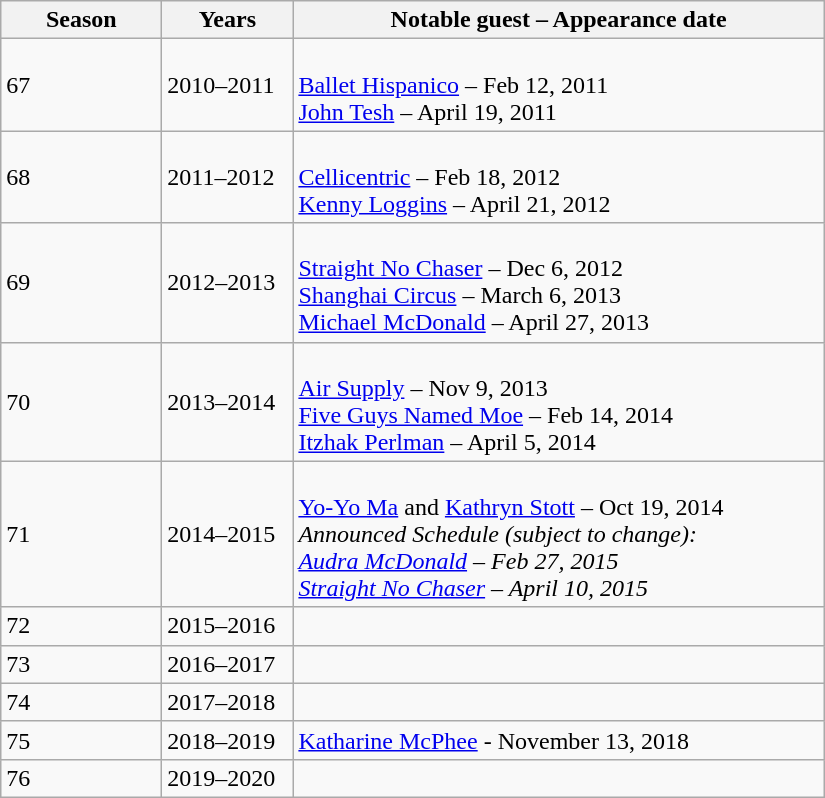<table class="wikitable collapsible" width="550">
<tr>
<th scope="col" width="100px">Season</th>
<th scope="col" width="80px">Years</th>
<th>Notable guest – Appearance date</th>
</tr>
<tr>
<td>67</td>
<td>2010–2011</td>
<td><br><a href='#'>Ballet Hispanico</a> – Feb 12, 2011<br>
<a href='#'>John Tesh</a> – April 19, 2011</td>
</tr>
<tr>
<td>68</td>
<td>2011–2012</td>
<td><br><a href='#'>Cellicentric</a> – Feb 18, 2012<br>
<a href='#'>Kenny Loggins</a> – April 21, 2012</td>
</tr>
<tr>
<td>69</td>
<td>2012–2013</td>
<td><br><a href='#'>Straight No Chaser</a> – Dec 6, 2012<br>
<a href='#'>Shanghai Circus</a> – March 6, 2013<br>
<a href='#'>Michael McDonald</a> – April 27, 2013</td>
</tr>
<tr>
<td>70</td>
<td>2013–2014</td>
<td><br><a href='#'>Air Supply</a> – Nov 9, 2013<br>
<a href='#'>Five Guys Named Moe</a> – Feb 14, 2014<br>
<a href='#'>Itzhak Perlman</a> – April 5, 2014</td>
</tr>
<tr>
<td>71</td>
<td>2014–2015</td>
<td><br><a href='#'>Yo-Yo Ma</a> and <a href='#'>Kathryn Stott</a> – Oct 19, 2014<br>
<em>Announced Schedule (subject to change):</em><br>
<em><a href='#'>Audra McDonald</a> – Feb 27, 2015</em><br>
<em><a href='#'>Straight No Chaser</a> – April 10, 2015</em></td>
</tr>
<tr>
<td>72</td>
<td>2015–2016</td>
<td></td>
</tr>
<tr>
<td>73</td>
<td>2016–2017</td>
<td></td>
</tr>
<tr>
<td>74</td>
<td>2017–2018</td>
<td></td>
</tr>
<tr>
<td>75</td>
<td>2018–2019</td>
<td><a href='#'>Katharine McPhee</a> - November 13, 2018</td>
</tr>
<tr>
<td>76</td>
<td>2019–2020</td>
<td></td>
</tr>
</table>
